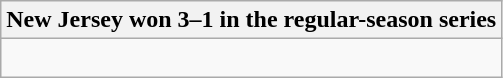<table class="wikitable collapsible collapsed">
<tr>
<th>New Jersey won 3–1 in the regular-season series</th>
</tr>
<tr>
<td><br>


</td>
</tr>
</table>
